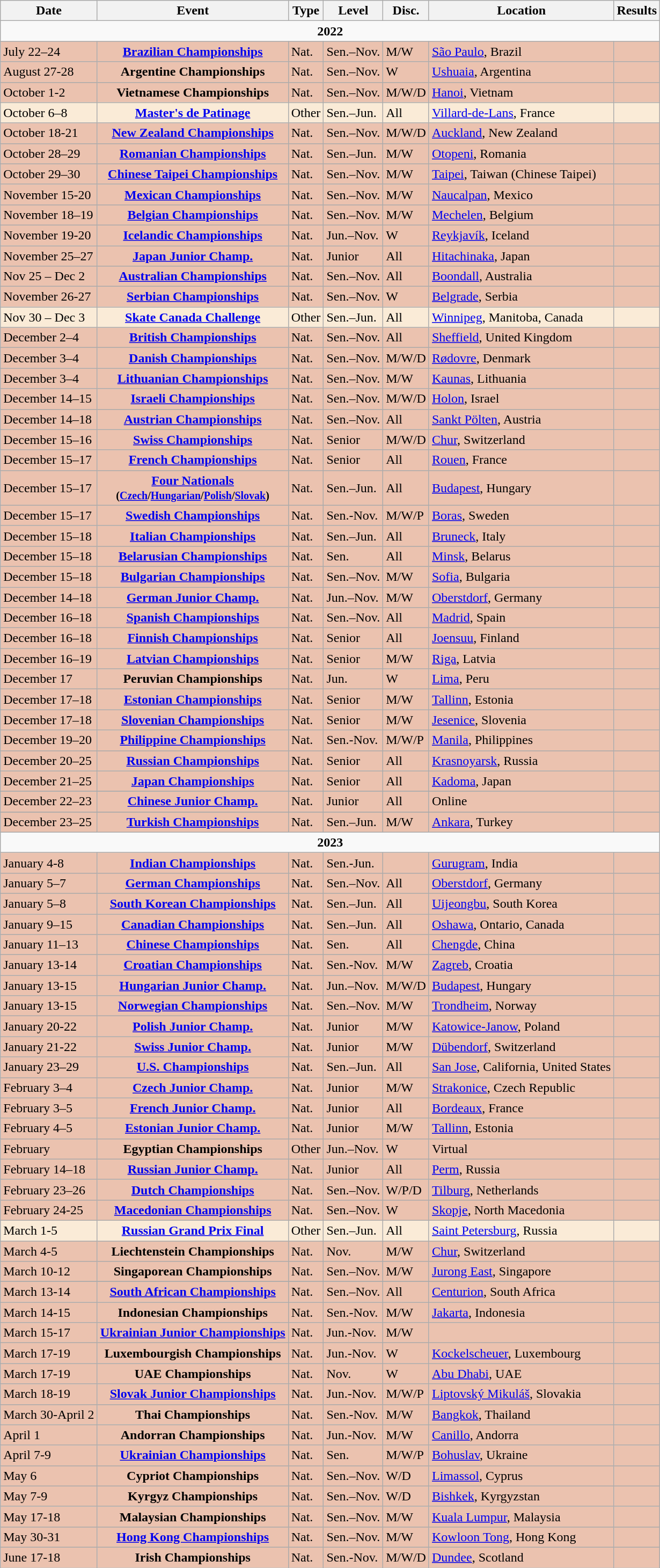<table class="wikitable">
<tr>
<th>Date</th>
<th>Event</th>
<th>Type</th>
<th>Level</th>
<th>Disc.</th>
<th>Location</th>
<th>Results</th>
</tr>
<tr>
<td colspan="7" style="text-align:center;"><strong>2022</strong></td>
</tr>
<tr bgcolor=EBC2AF>
<td>July 22–24</td>
<td align=center><strong><a href='#'>Brazilian Championships</a></strong></td>
<td>Nat.</td>
<td>Sen.–Nov.</td>
<td>M/W</td>
<td><a href='#'>São Paulo</a>, Brazil</td>
<td></td>
</tr>
<tr bgcolor=EBC2AF>
<td>August 27-28</td>
<td align=center><strong>Argentine Championships</strong></td>
<td>Nat.</td>
<td>Sen.–Nov.</td>
<td>W</td>
<td><a href='#'>Ushuaia</a>, Argentina</td>
<td></td>
</tr>
<tr bgcolor=EBC2AF>
<td>October 1-2</td>
<td align=center><strong>Vietnamese Championships</strong></td>
<td>Nat.</td>
<td>Sen.–Nov.</td>
<td>M/W/D</td>
<td><a href='#'>Hanoi</a>, Vietnam</td>
<td></td>
</tr>
<tr bgcolor=FAEBD7>
<td>October 6–8</td>
<td align=center><strong><a href='#'>Master's de Patinage</a></strong></td>
<td>Other</td>
<td>Sen.–Jun.</td>
<td>All</td>
<td><a href='#'>Villard-de-Lans</a>, France</td>
<td></td>
</tr>
<tr bgcolor=EBC2AF>
<td>October 18-21</td>
<td align=center><strong><a href='#'>New Zealand Championships</a></strong></td>
<td>Nat.</td>
<td>Sen.–Nov.</td>
<td>M/W/D</td>
<td><a href='#'>Auckland</a>, New Zealand</td>
<td></td>
</tr>
<tr bgcolor=EBC2AF>
<td>October 28–29</td>
<td align=center><strong><a href='#'>Romanian Championships</a></strong></td>
<td>Nat.</td>
<td>Sen.–Jun.</td>
<td>M/W</td>
<td><a href='#'>Otopeni</a>, Romania</td>
<td></td>
</tr>
<tr bgcolor=EBC2AF>
<td>October 29–30</td>
<td align=center><strong><a href='#'>Chinese Taipei Championships</a></strong></td>
<td>Nat.</td>
<td>Sen.–Nov.</td>
<td>M/W</td>
<td><a href='#'>Taipei</a>, Taiwan (Chinese Taipei)</td>
<td></td>
</tr>
<tr bgcolor=EBC2AF>
<td>November 15-20</td>
<td align=center><strong><a href='#'>Mexican Championships</a></strong></td>
<td>Nat.</td>
<td>Sen.–Nov.</td>
<td>M/W</td>
<td><a href='#'>Naucalpan</a>, Mexico</td>
<td></td>
</tr>
<tr bgcolor=EBC2AF>
<td>November 18–19</td>
<td align=center><strong><a href='#'>Belgian Championships</a></strong></td>
<td>Nat.</td>
<td>Sen.–Nov.</td>
<td>M/W</td>
<td><a href='#'>Mechelen</a>, Belgium</td>
<td></td>
</tr>
<tr bgcolor=EBC2AF>
<td>November 19-20</td>
<td align=center><strong><a href='#'>Icelandic Championships</a></strong></td>
<td>Nat.</td>
<td>Jun.–Nov.</td>
<td>W</td>
<td><a href='#'>Reykjavík</a>, Iceland</td>
<td></td>
</tr>
<tr bgcolor=EBC2AF>
<td>November 25–27</td>
<td align=center><strong><a href='#'>Japan Junior Champ.</a></strong></td>
<td>Nat.</td>
<td>Junior</td>
<td>All</td>
<td><a href='#'>Hitachinaka</a>, Japan</td>
<td></td>
</tr>
<tr bgcolor=EBC2AF>
<td>Nov 25 – Dec 2</td>
<td align=center><strong><a href='#'>Australian Championships</a></strong></td>
<td>Nat.</td>
<td>Sen.–Nov.</td>
<td>All</td>
<td><a href='#'>Boondall</a>, Australia</td>
<td></td>
</tr>
<tr bgcolor=EBC2AF>
<td>November 26-27</td>
<td align=center><strong><a href='#'>Serbian Championships</a></strong></td>
<td>Nat.</td>
<td>Sen.–Nov.</td>
<td>W</td>
<td><a href='#'>Belgrade</a>, Serbia</td>
<td></td>
</tr>
<tr bgcolor=FAEBD7>
<td>Nov 30 – Dec 3</td>
<td align=center><strong><a href='#'>Skate Canada Challenge</a></strong></td>
<td>Other</td>
<td>Sen.–Jun.</td>
<td>All</td>
<td><a href='#'>Winnipeg</a>, Manitoba, Canada</td>
<td></td>
</tr>
<tr bgcolor=#EBC2AF>
<td>December 2–4</td>
<td align=center><strong><a href='#'>British Championships</a></strong></td>
<td>Nat.</td>
<td>Sen.–Nov.</td>
<td>All</td>
<td><a href='#'>Sheffield</a>, United Kingdom</td>
<td></td>
</tr>
<tr bgcolor=#EBC2AF>
<td>December 3–4</td>
<td align=center><strong><a href='#'>Danish Championships</a></strong></td>
<td>Nat.</td>
<td>Sen.–Nov.</td>
<td>M/W/D</td>
<td><a href='#'>Rødovre</a>, Denmark</td>
<td></td>
</tr>
<tr bgcolor=EBC2AF>
<td>December 3–4</td>
<td align=center><strong><a href='#'>Lithuanian Championships</a></strong></td>
<td>Nat.</td>
<td>Sen.–Nov.</td>
<td>M/W</td>
<td><a href='#'>Kaunas</a>, Lithuania</td>
<td></td>
</tr>
<tr bgcolor=EBC2AF>
<td>December 14–15</td>
<td align=center><strong><a href='#'>Israeli Championships</a></strong></td>
<td>Nat.</td>
<td>Sen.–Nov.</td>
<td>M/W/D</td>
<td><a href='#'>Holon</a>, Israel</td>
<td></td>
</tr>
<tr bgcolor=#EBC2AF>
<td>December 14–18</td>
<td align=center><strong><a href='#'>Austrian Championships</a></strong></td>
<td>Nat.</td>
<td>Sen.–Nov.</td>
<td>All</td>
<td><a href='#'>Sankt Pölten</a>, Austria</td>
<td></td>
</tr>
<tr bgcolor=EBC2AF>
<td>December 15–16</td>
<td align=center><strong><a href='#'>Swiss Championships</a></strong></td>
<td>Nat.</td>
<td>Senior</td>
<td>M/W/D</td>
<td><a href='#'>Chur</a>, Switzerland</td>
<td></td>
</tr>
<tr bgcolor=EBC2AF>
<td>December 15–17</td>
<td align=center><strong><a href='#'>French Championships</a></strong></td>
<td>Nat.</td>
<td>Senior</td>
<td>All</td>
<td><a href='#'>Rouen</a>, France</td>
<td></td>
</tr>
<tr bgcolor=EBC2AF>
<td>December 15–17</td>
<td align=center><strong><a href='#'>Four Nationals</a> <br> <small>(<a href='#'>Czech</a>/<a href='#'>Hungarian</a>/<a href='#'>Polish</a>/<a href='#'>Slovak</a>)</small></strong></td>
<td>Nat.</td>
<td>Sen.–Jun.</td>
<td>All</td>
<td><a href='#'>Budapest</a>, Hungary</td>
<td></td>
</tr>
<tr bgcolor=EBC2AF>
<td>December 15–17</td>
<td align=center><strong><a href='#'>Swedish Championships</a></strong></td>
<td>Nat.</td>
<td>Sen.-Nov.</td>
<td>M/W/P</td>
<td><a href='#'>Boras</a>, Sweden</td>
<td></td>
</tr>
<tr bgcolor=EBC2AF>
<td>December 15–18</td>
<td align=center><strong><a href='#'>Italian Championships</a></strong></td>
<td>Nat.</td>
<td>Sen.–Jun.</td>
<td>All</td>
<td><a href='#'>Bruneck</a>, Italy</td>
<td></td>
</tr>
<tr bgcolor=EBC2AF>
<td>December 15–18</td>
<td align=center><strong><a href='#'>Belarusian Championships</a></strong></td>
<td>Nat.</td>
<td>Sen.</td>
<td>All</td>
<td><a href='#'>Minsk</a>, Belarus</td>
<td></td>
</tr>
<tr bgcolor=EBC2AF>
<td>December 15–18</td>
<td align=center><strong><a href='#'>Bulgarian Championships</a></strong></td>
<td>Nat.</td>
<td>Sen.–Nov.</td>
<td>M/W</td>
<td><a href='#'>Sofia</a>, Bulgaria</td>
<td></td>
</tr>
<tr bgcolor=EBC2AF>
<td>December 14–18</td>
<td align=center><strong><a href='#'>German Junior Champ.</a></strong></td>
<td>Nat.</td>
<td>Jun.–Nov.</td>
<td>M/W</td>
<td><a href='#'>Oberstdorf</a>, Germany</td>
<td></td>
</tr>
<tr bgcolor=EBC2AF>
<td>December 16–18</td>
<td align=center><strong><a href='#'>Spanish Championships</a></strong></td>
<td>Nat.</td>
<td>Sen.–Nov.</td>
<td>All</td>
<td><a href='#'>Madrid</a>, Spain</td>
<td></td>
</tr>
<tr bgcolor=EBC2AF>
<td>December 16–18</td>
<td align=center><strong><a href='#'>Finnish Championships</a></strong></td>
<td>Nat.</td>
<td>Senior</td>
<td>All</td>
<td><a href='#'>Joensuu</a>, Finland</td>
<td></td>
</tr>
<tr bgcolor=EBC2AF>
<td>December 16–19</td>
<td align=center><strong><a href='#'>Latvian Championships</a></strong></td>
<td>Nat.</td>
<td>Senior</td>
<td>M/W</td>
<td><a href='#'>Riga</a>, Latvia</td>
<td></td>
</tr>
<tr bgcolor=EBC2AF>
<td>December 17</td>
<td align=center><strong>Peruvian Championships</strong></td>
<td>Nat.</td>
<td>Jun.</td>
<td>W</td>
<td><a href='#'>Lima</a>, Peru</td>
<td></td>
</tr>
<tr bgcolor=#EBC2AF>
<td>December 17–18</td>
<td align=center><strong><a href='#'>Estonian Championships</a></strong></td>
<td>Nat.</td>
<td>Senior</td>
<td>M/W</td>
<td><a href='#'>Tallinn</a>, Estonia</td>
<td></td>
</tr>
<tr bgcolor=EBC2AF>
<td>December 17–18</td>
<td align=center><strong><a href='#'>Slovenian Championships</a></strong></td>
<td>Nat.</td>
<td>Senior</td>
<td>M/W</td>
<td><a href='#'>Jesenice</a>, Slovenia</td>
<td></td>
</tr>
<tr bgcolor=EBC2AF>
<td>December 19–20</td>
<td align=center><strong><a href='#'>Philippine Championships</a></strong></td>
<td>Nat.</td>
<td>Sen.-Nov.</td>
<td>M/W/P</td>
<td><a href='#'>Manila</a>, Philippines</td>
<td></td>
</tr>
<tr bgcolor=EBC2AF>
<td>December 20–25</td>
<td align=center><strong><a href='#'>Russian Championships</a></strong></td>
<td>Nat.</td>
<td>Senior</td>
<td>All</td>
<td><a href='#'>Krasnoyarsk</a>, Russia</td>
<td></td>
</tr>
<tr bgcolor=EBC2AF>
<td>December 21–25</td>
<td align=center><strong><a href='#'>Japan Championships</a></strong></td>
<td>Nat.</td>
<td>Senior</td>
<td>All</td>
<td><a href='#'>Kadoma</a>, Japan</td>
<td></td>
</tr>
<tr>
</tr>
<tr bgcolor=EBC2AF>
<td>December 22–23</td>
<td align=center><strong><a href='#'>Chinese Junior Champ.</a></strong></td>
<td>Nat.</td>
<td>Junior</td>
<td>All</td>
<td>Online</td>
<td></td>
</tr>
<tr>
</tr>
<tr bgcolor=EBC2AF>
<td>December 23–25</td>
<td align=center><strong><a href='#'>Turkish Championships</a></strong></td>
<td>Nat.</td>
<td>Sen.–Jun.</td>
<td>M/W</td>
<td><a href='#'>Ankara</a>, Turkey</td>
<td></td>
</tr>
<tr>
<td colspan="7" style="text-align:center;"><strong>2023</strong></td>
</tr>
<tr bgcolor=EBC2AF>
<td>January 4-8</td>
<td align=center><strong><a href='#'>Indian Championships</a></strong></td>
<td>Nat.</td>
<td>Sen.-Jun.</td>
<td></td>
<td><a href='#'>Gurugram</a>, India</td>
<td></td>
</tr>
<tr bgcolor=EBC2AF>
<td>January 5–7</td>
<td align=center><strong><a href='#'>German Championships</a></strong></td>
<td>Nat.</td>
<td>Sen.–Nov.</td>
<td>All</td>
<td><a href='#'>Oberstdorf</a>, Germany</td>
<td></td>
</tr>
<tr bgcolor=EBC2AF>
<td>January 5–8</td>
<td align=center><strong><a href='#'>South Korean Championships</a></strong></td>
<td>Nat.</td>
<td>Sen.–Jun.</td>
<td>All</td>
<td><a href='#'>Uijeongbu</a>, South Korea</td>
<td></td>
</tr>
<tr bgcolor=EBC2AF>
<td>January 9–15</td>
<td align=center><strong><a href='#'>Canadian Championships</a></strong></td>
<td>Nat.</td>
<td>Sen.–Jun.</td>
<td>All</td>
<td><a href='#'>Oshawa</a>, Ontario, Canada</td>
<td></td>
</tr>
<tr bgcolor=EBC2AF>
<td>January 11–13</td>
<td align=center><strong><a href='#'>Chinese Championships</a></strong></td>
<td>Nat.</td>
<td>Sen.</td>
<td>All</td>
<td><a href='#'>Chengde</a>, China</td>
<td></td>
</tr>
<tr bgcolor=EBC2AF>
<td>January 13-14</td>
<td align=center><strong><a href='#'>Croatian Championships</a></strong></td>
<td>Nat.</td>
<td>Sen.-Nov.</td>
<td>M/W</td>
<td><a href='#'>Zagreb</a>, Croatia</td>
<td></td>
</tr>
<tr bgcolor=EBC2AF>
<td>January 13-15</td>
<td align=center><strong><a href='#'>Hungarian Junior Champ.</a></strong></td>
<td>Nat.</td>
<td>Jun.–Nov.</td>
<td>M/W/D</td>
<td><a href='#'>Budapest</a>, Hungary</td>
<td></td>
</tr>
<tr bgcolor=EBC2AF>
<td>January 13-15</td>
<td align=center><strong><a href='#'>Norwegian Championships</a></strong></td>
<td>Nat.</td>
<td>Sen.–Nov.</td>
<td>M/W</td>
<td><a href='#'>Trondheim</a>, Norway</td>
<td></td>
</tr>
<tr bgcolor=EBC2AF>
<td>January 20-22</td>
<td align=center><strong><a href='#'>Polish Junior Champ.</a></strong></td>
<td>Nat.</td>
<td>Junior</td>
<td>M/W</td>
<td><a href='#'>Katowice-Janow</a>, Poland</td>
<td></td>
</tr>
<tr bgcolor=EBC2AF>
<td>January 21-22</td>
<td align=center><strong><a href='#'>Swiss Junior Champ.</a></strong></td>
<td>Nat.</td>
<td>Junior</td>
<td>M/W</td>
<td><a href='#'>Dübendorf</a>, Switzerland</td>
<td></td>
</tr>
<tr bgcolor=EBC2AF>
<td>January 23–29</td>
<td align=center><strong><a href='#'>U.S. Championships</a></strong></td>
<td>Nat.</td>
<td>Sen.–Jun.</td>
<td>All</td>
<td><a href='#'>San Jose</a>, California, United States</td>
<td></td>
</tr>
<tr bgcolor=EBC2AF>
<td>February 3–4</td>
<td align=center><strong><a href='#'>Czech Junior Champ.</a></strong></td>
<td>Nat.</td>
<td>Junior</td>
<td>M/W</td>
<td><a href='#'>Strakonice</a>, Czech Republic</td>
<td></td>
</tr>
<tr bgcolor=EBC2AF>
<td>February 3–5</td>
<td align=center><strong><a href='#'>French Junior Champ.</a></strong></td>
<td>Nat.</td>
<td>Junior</td>
<td>All</td>
<td><a href='#'>Bordeaux</a>, France</td>
<td></td>
</tr>
<tr bgcolor=#EBC2AF>
<td>February 4–5</td>
<td align=center><strong><a href='#'>Estonian Junior Champ.</a></strong></td>
<td>Nat.</td>
<td>Junior</td>
<td>M/W</td>
<td><a href='#'>Tallinn</a>, Estonia</td>
<td></td>
</tr>
<tr bgcolor=EBC2AF>
<td>February</td>
<td align=center><strong>Egyptian Championships</strong></td>
<td>Other</td>
<td>Jun.–Nov.</td>
<td>W</td>
<td>Virtual</td>
<td></td>
</tr>
<tr bgcolor=EBC2AF>
<td>February 14–18</td>
<td align=center><strong><a href='#'>Russian Junior Champ.</a></strong></td>
<td>Nat.</td>
<td>Junior</td>
<td>All</td>
<td><a href='#'>Perm</a>, Russia</td>
<td></td>
</tr>
<tr bgcolor=EBC2AF>
<td>February 23–26</td>
<td align=center><strong><a href='#'>Dutch Championships</a></strong></td>
<td>Nat.</td>
<td>Sen.–Nov.</td>
<td>W/P/D</td>
<td><a href='#'>Tilburg</a>, Netherlands</td>
<td></td>
</tr>
<tr bgcolor=EBC2AF>
<td>February 24-25</td>
<td align=center><strong><a href='#'>Macedonian Championships</a></strong></td>
<td>Nat.</td>
<td>Sen.–Nov.</td>
<td>W</td>
<td><a href='#'>Skopje</a>, North Macedonia</td>
<td></td>
</tr>
<tr bgcolor=FAEBD7>
<td>March 1-5</td>
<td align=center><strong><a href='#'>Russian Grand Prix Final</a></strong></td>
<td>Other</td>
<td>Sen.–Jun.</td>
<td>All</td>
<td><a href='#'>Saint Petersburg</a>, Russia</td>
<td></td>
</tr>
<tr bgcolor=EBC2AF>
<td>March 4-5</td>
<td align=center><strong>Liechtenstein Championships</strong></td>
<td>Nat.</td>
<td>Nov.</td>
<td>M/W</td>
<td><a href='#'>Chur</a>, Switzerland</td>
<td></td>
</tr>
<tr bgcolor=EBC2AF>
<td>March 10-12</td>
<td align=center><strong>Singaporean Championships</strong></td>
<td>Nat.</td>
<td>Sen.–Nov.</td>
<td>M/W</td>
<td><a href='#'>Jurong East</a>, Singapore</td>
<td></td>
</tr>
<tr bgcolor=EBC2AF>
</tr>
<tr bgcolor=EBC2AF>
<td>March 13-14</td>
<td align=center><strong><a href='#'>South African Championships</a></strong></td>
<td>Nat.</td>
<td>Sen.–Nov.</td>
<td>All</td>
<td><a href='#'>Centurion</a>, South Africa</td>
<td></td>
</tr>
<tr bgcolor=EBC2AF>
<td>March 14-15</td>
<td align=center><strong>Indonesian Championships</strong></td>
<td>Nat.</td>
<td>Sen.-Nov.</td>
<td>M/W</td>
<td><a href='#'>Jakarta</a>, Indonesia</td>
<td></td>
</tr>
<tr bgcolor=EBC2AF>
<td>March 15-17</td>
<td align=center><strong><a href='#'>Ukrainian Junior Championships</a></strong></td>
<td>Nat.</td>
<td>Jun.-Nov.</td>
<td>M/W</td>
<td></td>
<td></td>
</tr>
<tr bgcolor=EBC2AF>
<td>March 17-19</td>
<td align=center><strong>Luxembourgish Championships</strong></td>
<td>Nat.</td>
<td>Jun.-Nov.</td>
<td>W</td>
<td><a href='#'>Kockelscheuer</a>, Luxembourg</td>
<td></td>
</tr>
<tr bgcolor=EBC2AF>
<td>March 17-19</td>
<td align=center><strong>UAE Championships</strong></td>
<td>Nat.</td>
<td>Nov.</td>
<td>W</td>
<td><a href='#'>Abu Dhabi</a>, UAE</td>
<td></td>
</tr>
<tr bgcolor=EBC2AF>
<td>March 18-19</td>
<td align=center><strong><a href='#'>Slovak Junior Championships</a></strong></td>
<td>Nat.</td>
<td>Jun.-Nov.</td>
<td>M/W/P</td>
<td><a href='#'>Liptovský Mikuláš</a>, Slovakia</td>
<td></td>
</tr>
<tr bgcolor=EBC2AF>
<td>March 30-April 2</td>
<td align=center><strong>Thai Championships</strong></td>
<td>Nat.</td>
<td>Sen.-Nov.</td>
<td>M/W</td>
<td><a href='#'>Bangkok</a>, Thailand</td>
<td></td>
</tr>
<tr bgcolor=EBC2AF>
<td>April 1</td>
<td align=center><strong>Andorran Championships</strong></td>
<td>Nat.</td>
<td>Jun.-Nov.</td>
<td>M/W</td>
<td><a href='#'>Canillo</a>, Andorra</td>
<td></td>
</tr>
<tr bgcolor=EBC2AF>
<td>April 7-9</td>
<td align=center><strong><a href='#'>Ukrainian Championships</a></strong></td>
<td>Nat.</td>
<td>Sen.</td>
<td>M/W/P</td>
<td><a href='#'>Bohuslav</a>, Ukraine</td>
<td></td>
</tr>
<tr bgcolor=EBC2AF>
<td>May 6</td>
<td align=center><strong>Cypriot Championships</strong></td>
<td>Nat.</td>
<td>Sen.–Nov.</td>
<td>W/D</td>
<td><a href='#'>Limassol</a>, Cyprus</td>
<td></td>
</tr>
<tr bgcolor=EBC2AF>
<td>May 7-9</td>
<td align=center><strong>Kyrgyz Championships</strong></td>
<td>Nat.</td>
<td>Sen.–Nov.</td>
<td>W/D</td>
<td><a href='#'>Bishkek</a>, Kyrgyzstan</td>
<td></td>
</tr>
<tr bgcolor=EBC2AF>
<td>May 17-18</td>
<td align=center><strong>Malaysian Championships</strong></td>
<td>Nat.</td>
<td>Sen.–Nov.</td>
<td>M/W</td>
<td><a href='#'>Kuala Lumpur</a>, Malaysia</td>
<td></td>
</tr>
<tr bgcolor=EBC2AF>
<td>May 30-31</td>
<td align=center><strong><a href='#'>Hong Kong Championships</a></strong></td>
<td>Nat.</td>
<td>Sen.–Nov.</td>
<td>M/W</td>
<td><a href='#'>Kowloon Tong</a>, Hong Kong</td>
<td></td>
</tr>
<tr bgcolor=EBC2AF>
<td>June 17-18</td>
<td align=center><strong>Irish Championships</strong></td>
<td>Nat.</td>
<td>Sen.-Nov.</td>
<td>M/W/D</td>
<td><a href='#'>Dundee</a>, Scotland</td>
<td></td>
</tr>
</table>
